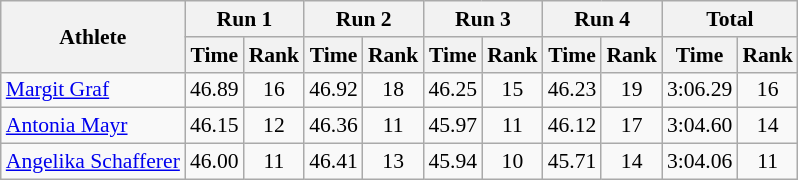<table class="wikitable" border="1" style="font-size:90%">
<tr>
<th rowspan="2">Athlete</th>
<th colspan="2">Run 1</th>
<th colspan="2">Run 2</th>
<th colspan="2">Run 3</th>
<th colspan="2">Run 4</th>
<th colspan="2">Total</th>
</tr>
<tr>
<th>Time</th>
<th>Rank</th>
<th>Time</th>
<th>Rank</th>
<th>Time</th>
<th>Rank</th>
<th>Time</th>
<th>Rank</th>
<th>Time</th>
<th>Rank</th>
</tr>
<tr>
<td><a href='#'>Margit Graf</a></td>
<td align="center">46.89</td>
<td align="center">16</td>
<td align="center">46.92</td>
<td align="center">18</td>
<td align="center">46.25</td>
<td align="center">15</td>
<td align="center">46.23</td>
<td align="center">19</td>
<td align="center">3:06.29</td>
<td align="center">16</td>
</tr>
<tr>
<td><a href='#'>Antonia Mayr</a></td>
<td align="center">46.15</td>
<td align="center">12</td>
<td align="center">46.36</td>
<td align="center">11</td>
<td align="center">45.97</td>
<td align="center">11</td>
<td align="center">46.12</td>
<td align="center">17</td>
<td align="center">3:04.60</td>
<td align="center">14</td>
</tr>
<tr>
<td><a href='#'>Angelika Schafferer</a></td>
<td align="center">46.00</td>
<td align="center">11</td>
<td align="center">46.41</td>
<td align="center">13</td>
<td align="center">45.94</td>
<td align="center">10</td>
<td align="center">45.71</td>
<td align="center">14</td>
<td align="center">3:04.06</td>
<td align="center">11</td>
</tr>
</table>
